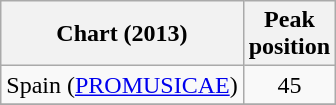<table class="wikitable sortable">
<tr>
<th scope="col">Chart (2013)</th>
<th scope="col">Peak<br>position</th>
</tr>
<tr>
<td>Spain (<a href='#'>PROMUSICAE</a>)</td>
<td style="text-align:center;">45</td>
</tr>
<tr>
</tr>
</table>
